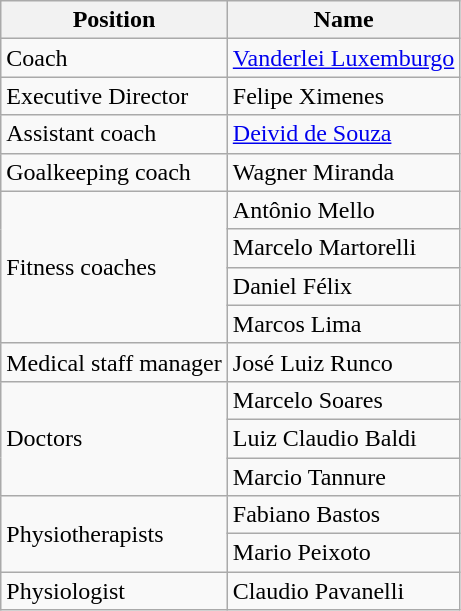<table class="wikitable">
<tr>
<th>Position</th>
<th>Name</th>
</tr>
<tr>
<td>Coach</td>
<td><a href='#'>Vanderlei Luxemburgo</a></td>
</tr>
<tr>
<td>Executive Director</td>
<td>Felipe Ximenes</td>
</tr>
<tr>
<td>Assistant coach</td>
<td><a href='#'>Deivid de Souza</a></td>
</tr>
<tr>
<td>Goalkeeping coach</td>
<td>Wagner Miranda</td>
</tr>
<tr>
<td rowspan=4>Fitness coaches</td>
<td>Antônio Mello</td>
</tr>
<tr>
<td>Marcelo Martorelli</td>
</tr>
<tr>
<td>Daniel Félix</td>
</tr>
<tr>
<td>Marcos Lima</td>
</tr>
<tr>
<td>Medical staff manager</td>
<td>José Luiz Runco</td>
</tr>
<tr>
<td rowspan=3>Doctors</td>
<td>Marcelo Soares</td>
</tr>
<tr>
<td>Luiz Claudio Baldi</td>
</tr>
<tr>
<td>Marcio Tannure</td>
</tr>
<tr>
<td rowspan=2>Physiotherapists</td>
<td>Fabiano Bastos</td>
</tr>
<tr>
<td>Mario Peixoto</td>
</tr>
<tr>
<td>Physiologist</td>
<td>Claudio Pavanelli</td>
</tr>
</table>
